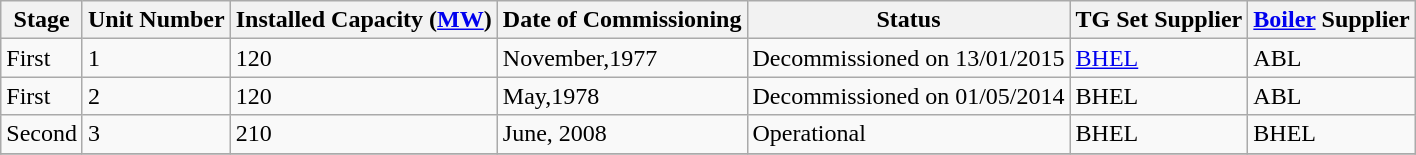<table class="sortable wikitable">
<tr>
<th>Stage</th>
<th>Unit Number</th>
<th>Installed Capacity (<a href='#'>MW</a>)</th>
<th>Date of Commissioning</th>
<th>Status</th>
<th>TG Set Supplier</th>
<th><a href='#'>Boiler</a> Supplier</th>
</tr>
<tr>
<td>First</td>
<td>1</td>
<td>120</td>
<td>November,1977</td>
<td>Decommissioned on 13/01/2015</td>
<td><a href='#'>BHEL</a></td>
<td>ABL</td>
</tr>
<tr>
<td>First</td>
<td>2</td>
<td>120</td>
<td>May,1978</td>
<td>Decommissioned on 01/05/2014</td>
<td>BHEL</td>
<td>ABL</td>
</tr>
<tr>
<td>Second</td>
<td>3</td>
<td>210</td>
<td>June, 2008</td>
<td>Operational</td>
<td>BHEL</td>
<td>BHEL</td>
</tr>
<tr>
</tr>
</table>
